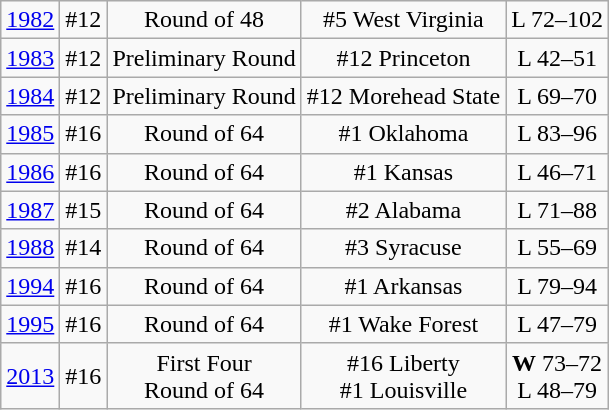<table class="wikitable">
<tr align="center">
<td><a href='#'>1982</a></td>
<td>#12</td>
<td>Round of 48</td>
<td>#5 West Virginia</td>
<td>L 72–102</td>
</tr>
<tr align="center">
<td><a href='#'>1983</a></td>
<td>#12</td>
<td>Preliminary Round</td>
<td>#12 Princeton</td>
<td>L 42–51</td>
</tr>
<tr align="center">
<td><a href='#'>1984</a></td>
<td>#12</td>
<td>Preliminary Round</td>
<td>#12 Morehead State</td>
<td>L 69–70</td>
</tr>
<tr align="center">
<td><a href='#'>1985</a></td>
<td>#16</td>
<td>Round of 64</td>
<td>#1 Oklahoma</td>
<td>L 83–96</td>
</tr>
<tr align="center">
<td><a href='#'>1986</a></td>
<td>#16</td>
<td>Round of 64</td>
<td>#1 Kansas</td>
<td>L 46–71</td>
</tr>
<tr align="center">
<td><a href='#'>1987</a></td>
<td>#15</td>
<td>Round of 64</td>
<td>#2 Alabama</td>
<td>L 71–88</td>
</tr>
<tr align="center">
<td><a href='#'>1988</a></td>
<td>#14</td>
<td>Round of 64</td>
<td>#3 Syracuse</td>
<td>L 55–69</td>
</tr>
<tr align="center">
<td><a href='#'>1994</a></td>
<td>#16</td>
<td>Round of 64</td>
<td>#1 Arkansas</td>
<td>L 79–94</td>
</tr>
<tr align="center">
<td><a href='#'>1995</a></td>
<td>#16</td>
<td>Round of 64</td>
<td>#1 Wake Forest</td>
<td>L 47–79</td>
</tr>
<tr align="center">
<td><a href='#'>2013</a></td>
<td>#16</td>
<td>First Four<br>Round of 64</td>
<td>#16 Liberty<br>#1 Louisville</td>
<td><strong>W</strong> 73–72<br>L 48–79</td>
</tr>
</table>
